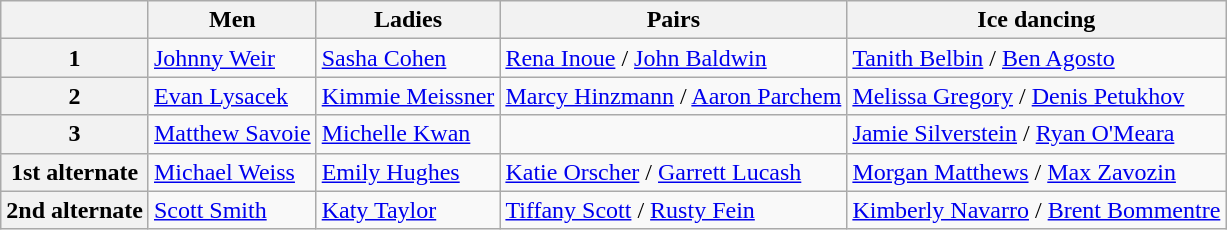<table class="wikitable">
<tr>
<th></th>
<th>Men</th>
<th>Ladies</th>
<th>Pairs</th>
<th>Ice dancing</th>
</tr>
<tr>
<th>1</th>
<td><a href='#'>Johnny Weir</a></td>
<td><a href='#'>Sasha Cohen</a></td>
<td><a href='#'>Rena Inoue</a> / <a href='#'>John Baldwin</a></td>
<td><a href='#'>Tanith Belbin</a> / <a href='#'>Ben Agosto</a></td>
</tr>
<tr>
<th>2</th>
<td><a href='#'>Evan Lysacek</a></td>
<td><a href='#'>Kimmie Meissner</a></td>
<td><a href='#'>Marcy Hinzmann</a> / <a href='#'>Aaron Parchem</a></td>
<td><a href='#'>Melissa Gregory</a> / <a href='#'>Denis Petukhov</a></td>
</tr>
<tr>
<th>3</th>
<td><a href='#'>Matthew Savoie</a></td>
<td><a href='#'>Michelle Kwan</a></td>
<td></td>
<td><a href='#'>Jamie Silverstein</a> / <a href='#'>Ryan O'Meara</a></td>
</tr>
<tr>
<th>1st alternate</th>
<td><a href='#'>Michael Weiss</a></td>
<td><a href='#'>Emily Hughes</a></td>
<td><a href='#'>Katie Orscher</a> / <a href='#'>Garrett Lucash</a></td>
<td><a href='#'>Morgan Matthews</a> / <a href='#'>Max Zavozin</a></td>
</tr>
<tr>
<th>2nd alternate</th>
<td><a href='#'>Scott Smith</a></td>
<td><a href='#'>Katy Taylor</a></td>
<td><a href='#'>Tiffany Scott</a> / <a href='#'>Rusty Fein</a></td>
<td><a href='#'>Kimberly Navarro</a> / <a href='#'>Brent Bommentre</a></td>
</tr>
</table>
